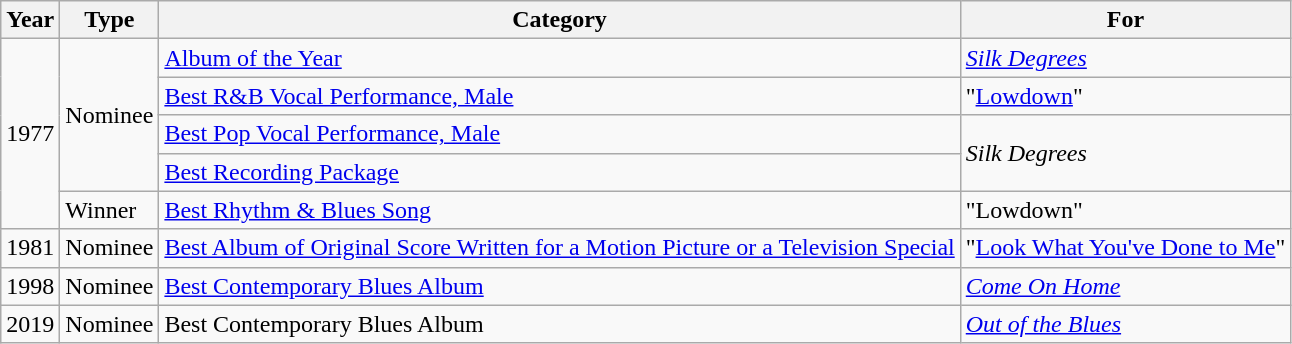<table class="wikitable">
<tr>
<th>Year</th>
<th>Type</th>
<th>Category</th>
<th>For</th>
</tr>
<tr>
<td rowspan="5">1977</td>
<td rowspan="4">Nominee</td>
<td><a href='#'>Album of the Year</a></td>
<td><em><a href='#'>Silk Degrees</a></em></td>
</tr>
<tr>
<td><a href='#'>Best R&B Vocal Performance, Male</a></td>
<td>"<a href='#'>Lowdown</a>"</td>
</tr>
<tr>
<td><a href='#'>Best Pop Vocal Performance, Male</a></td>
<td rowspan="2"><em>Silk Degrees</em></td>
</tr>
<tr>
<td><a href='#'>Best Recording Package</a></td>
</tr>
<tr>
<td>Winner</td>
<td><a href='#'>Best Rhythm & Blues Song</a></td>
<td>"Lowdown"</td>
</tr>
<tr>
<td>1981</td>
<td>Nominee</td>
<td><a href='#'>Best Album of Original Score Written for a Motion Picture or a Television Special</a></td>
<td>"<a href='#'>Look What You've Done to Me</a>"</td>
</tr>
<tr>
<td>1998</td>
<td>Nominee</td>
<td><a href='#'>Best Contemporary Blues Album</a></td>
<td><em><a href='#'>Come On Home</a></em></td>
</tr>
<tr>
<td>2019</td>
<td>Nominee</td>
<td>Best Contemporary Blues Album</td>
<td><em><a href='#'>Out of the Blues</a></em></td>
</tr>
</table>
